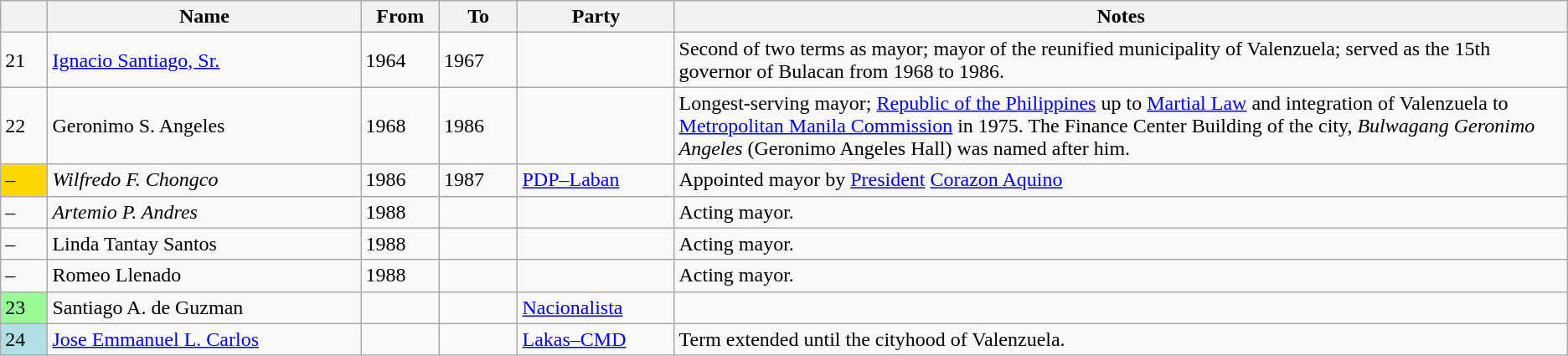<table class="wikitable" style="float:center; ">
<tr>
<th width="3%"></th>
<th width="20%">Name</th>
<th width="5%" align="center">From</th>
<th width="5%">To</th>
<th width="10%">Party</th>
<th>Notes</th>
</tr>
<tr>
<td>21</td>
<td><a href='#'>Ignacio Santiago, Sr.</a></td>
<td>1964</td>
<td>1967</td>
<td></td>
<td>Second of two terms as mayor; mayor of the reunified municipality of Valenzuela; served as the 15th governor of Bulacan from 1968 to 1986.</td>
</tr>
<tr>
<td>22</td>
<td>Geronimo S. Angeles</td>
<td>1968</td>
<td>1986</td>
<td></td>
<td>Longest-serving mayor; <a href='#'>Republic of the Philippines</a> up to <a href='#'>Martial Law</a> and integration of Valenzuela to <a href='#'>Metropolitan Manila Commission</a> in 1975. The Finance Center Building of the city, <em>Bulwagang Geronimo Angeles</em> (Geronimo Angeles Hall) was named after him.</td>
</tr>
<tr>
<td style="background:#ffd700">–</td>
<td><em>Wilfredo F. Chongco</em></td>
<td>1986</td>
<td>1987</td>
<td><a href='#'>PDP–Laban</a></td>
<td>Appointed mayor by <a href='#'>President</a> <a href='#'>Corazon Aquino</a></td>
</tr>
<tr>
<td>–</td>
<td><em>Artemio P. Andres</em></td>
<td>1988</td>
<td></td>
<td></td>
<td>Acting mayor.</td>
</tr>
<tr>
<td>–</td>
<td>Linda Tantay Santos</td>
<td>1988</td>
<td></td>
<td></td>
<td>Acting mayor.</td>
</tr>
<tr>
<td>–</td>
<td>Romeo Llenado</td>
<td>1988</td>
<td></td>
<td></td>
<td>Acting mayor.</td>
</tr>
<tr>
<td style="background:#98fb98">23</td>
<td>Santiago A. de Guzman</td>
<td></td>
<td></td>
<td><a href='#'>Nacionalista</a></td>
<td></td>
</tr>
<tr>
<td style="background:#b0e0e6">24</td>
<td><a href='#'>Jose Emmanuel L. Carlos</a></td>
<td></td>
<td></td>
<td><a href='#'>Lakas–CMD</a></td>
<td>Term extended until the cityhood of Valenzuela.</td>
</tr>
</table>
